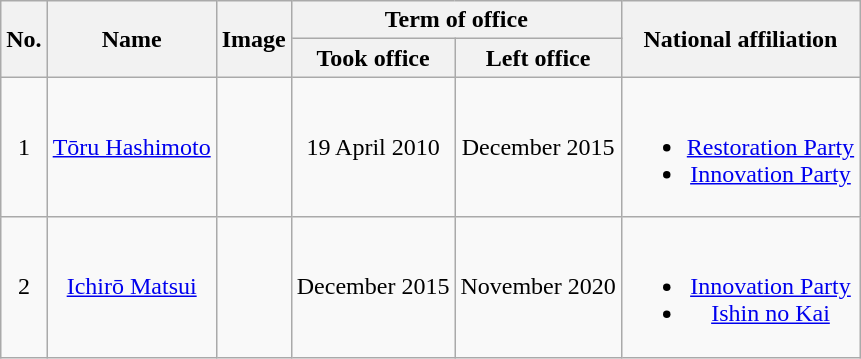<table class="wikitable"  style="text-align:center">
<tr>
<th rowspan=2>No.</th>
<th rowspan=2>Name</th>
<th rowspan="2">Image</th>
<th colspan=2>Term of office</th>
<th rowspan=2>National affiliation</th>
</tr>
<tr>
<th>Took office</th>
<th>Left office</th>
</tr>
<tr>
<td>1</td>
<td><a href='#'>Tōru Hashimoto</a></td>
<td></td>
<td>19 April 2010</td>
<td>December 2015</td>
<td><br><ul><li><a href='#'>Restoration Party</a> </li><li><a href='#'>Innovation Party</a> </li></ul></td>
</tr>
<tr>
<td>2</td>
<td><a href='#'>Ichirō Matsui</a></td>
<td></td>
<td>December 2015</td>
<td>November 2020</td>
<td><br><ul><li><a href='#'>Innovation Party</a> </li><li><a href='#'>Ishin no Kai</a> </li></ul></td>
</tr>
</table>
